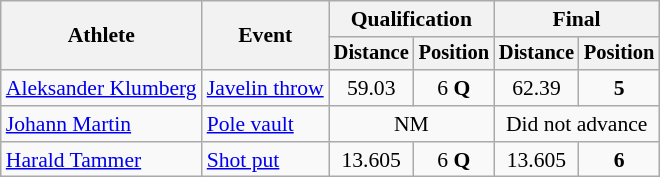<table class=wikitable style="font-size:90%">
<tr>
<th rowspan="2">Athlete</th>
<th rowspan="2">Event</th>
<th colspan="2">Qualification</th>
<th colspan="2">Final</th>
</tr>
<tr style="font-size:95%">
<th>Distance</th>
<th>Position</th>
<th>Distance</th>
<th>Position</th>
</tr>
<tr align=center>
<td align=left><a href='#'>Aleksander Klumberg</a></td>
<td align=left><a href='#'>Javelin throw</a></td>
<td>59.03</td>
<td>6 <strong>Q</strong></td>
<td>62.39</td>
<td><strong>5</strong></td>
</tr>
<tr align=center>
<td align=left><a href='#'>Johann Martin</a></td>
<td align=left><a href='#'>Pole vault</a></td>
<td colspan=2>NM</td>
<td colspan=2>Did not advance</td>
</tr>
<tr align=center>
<td align=left><a href='#'>Harald Tammer</a></td>
<td align=left><a href='#'>Shot put</a></td>
<td>13.605</td>
<td>6 <strong>Q</strong></td>
<td>13.605</td>
<td><strong>6</strong></td>
</tr>
</table>
